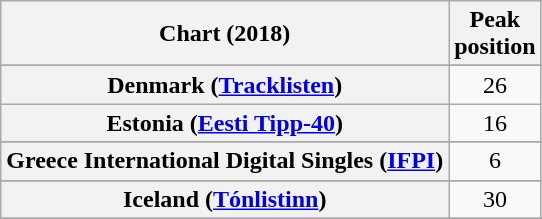<table class="wikitable sortable plainrowheaders" style="text-align:center">
<tr>
<th scope="col">Chart (2018)</th>
<th scope="col">Peak<br>position</th>
</tr>
<tr>
</tr>
<tr>
</tr>
<tr>
</tr>
<tr>
</tr>
<tr>
</tr>
<tr>
</tr>
<tr>
</tr>
<tr>
<th scope="row">Denmark (<a href='#'>Tracklisten</a>)</th>
<td>26</td>
</tr>
<tr>
<th scope="row">Estonia (<a href='#'>Eesti Tipp-40</a>)</th>
<td>16</td>
</tr>
<tr>
</tr>
<tr>
</tr>
<tr>
<th scope="row">Greece International Digital Singles (<a href='#'>IFPI</a>)</th>
<td>6</td>
</tr>
<tr>
</tr>
<tr>
<th scope="row">Iceland (<a href='#'>Tónlistinn</a>)</th>
<td>30</td>
</tr>
<tr>
</tr>
<tr>
</tr>
<tr>
</tr>
<tr>
</tr>
<tr>
</tr>
<tr>
</tr>
<tr>
</tr>
<tr>
</tr>
<tr>
</tr>
<tr>
</tr>
<tr>
</tr>
<tr>
</tr>
<tr>
</tr>
<tr>
</tr>
</table>
